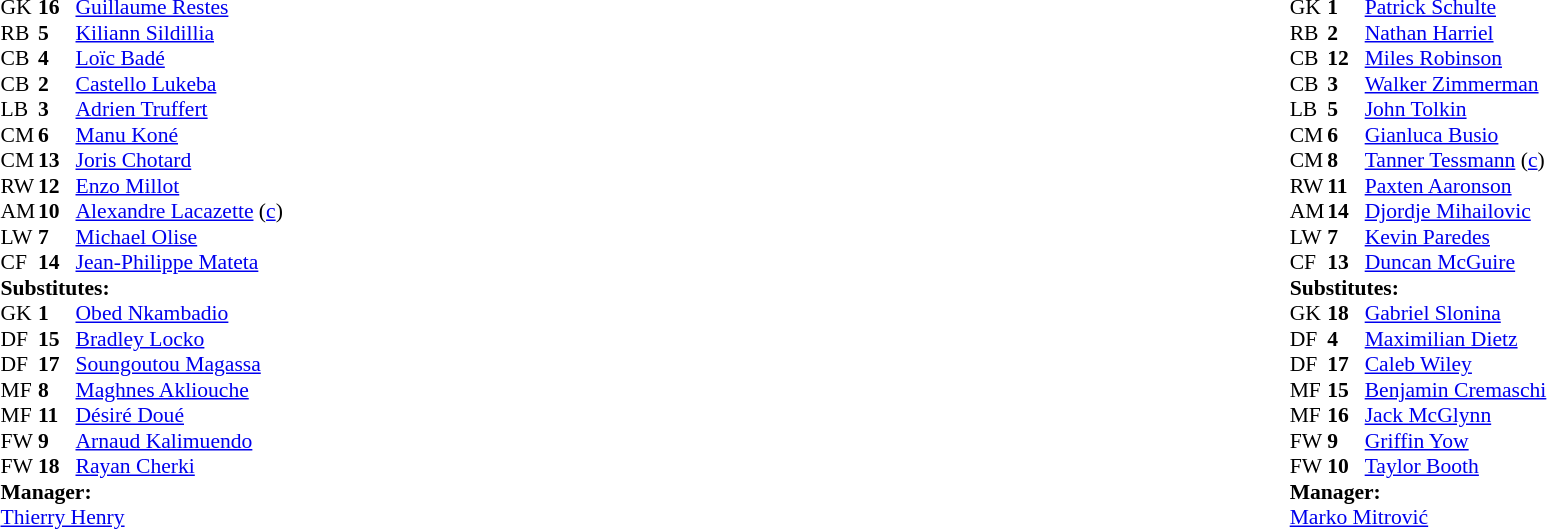<table width="100%">
<tr>
<td valign="top" width="40%"><br><table style="font-size:90%" cellspacing="0" cellpadding="0">
<tr>
<th width=25></th>
<th width=25></th>
</tr>
<tr>
<td>GK</td>
<td><strong>16</strong></td>
<td><a href='#'>Guillaume Restes</a></td>
</tr>
<tr>
<td>RB</td>
<td><strong>5</strong></td>
<td><a href='#'>Kiliann Sildillia</a></td>
<td></td>
</tr>
<tr>
<td>CB</td>
<td><strong>4</strong></td>
<td><a href='#'>Loïc Badé</a></td>
</tr>
<tr>
<td>CB</td>
<td><strong>2</strong></td>
<td><a href='#'>Castello Lukeba</a></td>
</tr>
<tr>
<td>LB</td>
<td><strong>3</strong></td>
<td><a href='#'>Adrien Truffert</a></td>
</tr>
<tr>
<td>CM</td>
<td><strong>6</strong></td>
<td><a href='#'>Manu Koné</a></td>
<td></td>
<td></td>
</tr>
<tr>
<td>CM</td>
<td><strong>13</strong></td>
<td><a href='#'>Joris Chotard</a></td>
</tr>
<tr>
<td>RW</td>
<td><strong>12</strong></td>
<td><a href='#'>Enzo Millot</a></td>
<td></td>
<td></td>
</tr>
<tr>
<td>AM</td>
<td><strong>10</strong></td>
<td><a href='#'>Alexandre Lacazette</a> (<a href='#'>c</a>)</td>
</tr>
<tr>
<td>LW</td>
<td><strong>7</strong></td>
<td><a href='#'>Michael Olise</a></td>
<td></td>
<td></td>
</tr>
<tr>
<td>CF</td>
<td><strong>14</strong></td>
<td><a href='#'>Jean-Philippe Mateta</a></td>
<td></td>
<td></td>
</tr>
<tr>
<td colspan="3"><strong>Substitutes:</strong></td>
</tr>
<tr>
<td>GK</td>
<td><strong>1</strong></td>
<td><a href='#'>Obed Nkambadio</a></td>
</tr>
<tr>
<td>DF</td>
<td><strong>15</strong></td>
<td><a href='#'>Bradley Locko</a></td>
</tr>
<tr>
<td>DF</td>
<td><strong>17</strong></td>
<td><a href='#'>Soungoutou Magassa</a></td>
<td></td>
<td></td>
</tr>
<tr>
<td>MF</td>
<td><strong>8</strong></td>
<td><a href='#'>Maghnes Akliouche</a></td>
<td></td>
<td></td>
</tr>
<tr>
<td>MF</td>
<td><strong>11</strong></td>
<td><a href='#'>Désiré Doué</a></td>
<td></td>
<td></td>
</tr>
<tr>
<td>FW</td>
<td><strong>9</strong></td>
<td><a href='#'>Arnaud Kalimuendo</a></td>
<td></td>
<td></td>
</tr>
<tr>
<td>FW</td>
<td><strong>18</strong></td>
<td><a href='#'>Rayan Cherki</a></td>
</tr>
<tr>
<td colspan="3"><strong>Manager:</strong></td>
</tr>
<tr>
<td colspan="3"><a href='#'>Thierry Henry</a></td>
</tr>
</table>
</td>
<td valign="top"></td>
<td valign="top" width="50%"><br><table style="font-size:90%; margin:auto" cellspacing="0" cellpadding="0">
<tr>
<th width="25"></th>
<th width="25"></th>
</tr>
<tr>
<td>GK</td>
<td><strong>1</strong></td>
<td><a href='#'>Patrick Schulte</a></td>
</tr>
<tr>
<td>RB</td>
<td><strong>2</strong></td>
<td><a href='#'>Nathan Harriel</a></td>
</tr>
<tr>
<td>CB</td>
<td><strong>12</strong></td>
<td><a href='#'>Miles Robinson</a></td>
</tr>
<tr>
<td>CB</td>
<td><strong>3</strong></td>
<td><a href='#'>Walker Zimmerman</a></td>
</tr>
<tr>
<td>LB</td>
<td><strong>5</strong></td>
<td><a href='#'>John Tolkin</a></td>
</tr>
<tr>
<td>CM</td>
<td><strong>6</strong></td>
<td><a href='#'>Gianluca Busio</a></td>
<td></td>
<td></td>
</tr>
<tr>
<td>CM</td>
<td><strong>8</strong></td>
<td><a href='#'>Tanner Tessmann</a> (<a href='#'>c</a>)</td>
</tr>
<tr>
<td>RW</td>
<td><strong>11</strong></td>
<td><a href='#'>Paxten Aaronson</a></td>
<td></td>
<td></td>
</tr>
<tr>
<td>AM</td>
<td><strong>14</strong></td>
<td><a href='#'>Djordje Mihailovic</a></td>
<td></td>
<td></td>
</tr>
<tr>
<td>LW</td>
<td><strong>7</strong></td>
<td><a href='#'>Kevin Paredes</a></td>
<td></td>
<td></td>
</tr>
<tr>
<td>CF</td>
<td><strong>13</strong></td>
<td><a href='#'>Duncan McGuire</a></td>
<td></td>
<td></td>
</tr>
<tr>
<td colspan="3"><strong>Substitutes:</strong></td>
</tr>
<tr>
<td>GK</td>
<td><strong>18</strong></td>
<td><a href='#'>Gabriel Slonina</a></td>
</tr>
<tr>
<td>DF</td>
<td><strong>4</strong></td>
<td><a href='#'>Maximilian Dietz</a></td>
<td></td>
<td></td>
</tr>
<tr>
<td>DF</td>
<td><strong>17</strong></td>
<td><a href='#'>Caleb Wiley</a></td>
<td></td>
<td></td>
</tr>
<tr>
<td>MF</td>
<td><strong>15</strong></td>
<td><a href='#'>Benjamin Cremaschi</a></td>
</tr>
<tr>
<td>MF</td>
<td><strong>16</strong></td>
<td><a href='#'>Jack McGlynn</a></td>
<td></td>
<td></td>
</tr>
<tr>
<td>FW</td>
<td><strong>9</strong></td>
<td><a href='#'>Griffin Yow</a></td>
<td></td>
<td></td>
</tr>
<tr>
<td>FW</td>
<td><strong>10</strong></td>
<td><a href='#'>Taylor Booth</a></td>
<td></td>
<td></td>
</tr>
<tr>
<td colspan="3"><strong>Manager:</strong></td>
</tr>
<tr>
<td colspan="3"> <a href='#'>Marko Mitrović</a></td>
</tr>
</table>
</td>
</tr>
</table>
